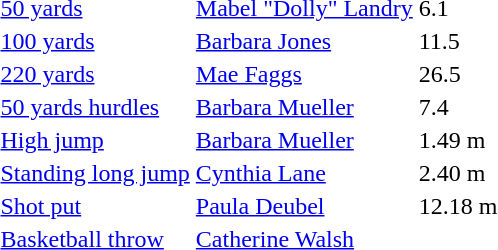<table>
<tr>
<td><a href='#'>50 yards</a></td>
<td><a href='#'>Mabel "Dolly" Landry</a></td>
<td>6.1</td>
<td></td>
<td></td>
<td></td>
<td></td>
</tr>
<tr>
<td><a href='#'>100 yards</a></td>
<td><a href='#'>Barbara Jones</a></td>
<td>11.5</td>
<td></td>
<td></td>
<td></td>
<td></td>
</tr>
<tr>
<td><a href='#'>220 yards</a></td>
<td><a href='#'>Mae Faggs</a></td>
<td>26.5</td>
<td></td>
<td></td>
<td></td>
<td></td>
</tr>
<tr>
<td><a href='#'>50 yards hurdles</a></td>
<td><a href='#'>Barbara Mueller</a></td>
<td>7.4</td>
<td></td>
<td></td>
<td></td>
<td></td>
</tr>
<tr>
<td><a href='#'>High jump</a></td>
<td><a href='#'>Barbara Mueller</a></td>
<td>1.49 m</td>
<td></td>
<td></td>
<td></td>
<td></td>
</tr>
<tr>
<td><a href='#'>Standing long jump</a></td>
<td><a href='#'>Cynthia Lane</a></td>
<td>2.40 m</td>
<td></td>
<td></td>
<td></td>
<td></td>
</tr>
<tr>
<td><a href='#'>Shot put</a></td>
<td><a href='#'>Paula Deubel</a></td>
<td>12.18 m</td>
<td></td>
<td></td>
<td></td>
<td></td>
</tr>
<tr>
<td><a href='#'>Basketball throw</a></td>
<td><a href='#'>Catherine Walsh</a></td>
<td></td>
<td></td>
<td></td>
<td></td>
<td></td>
</tr>
</table>
